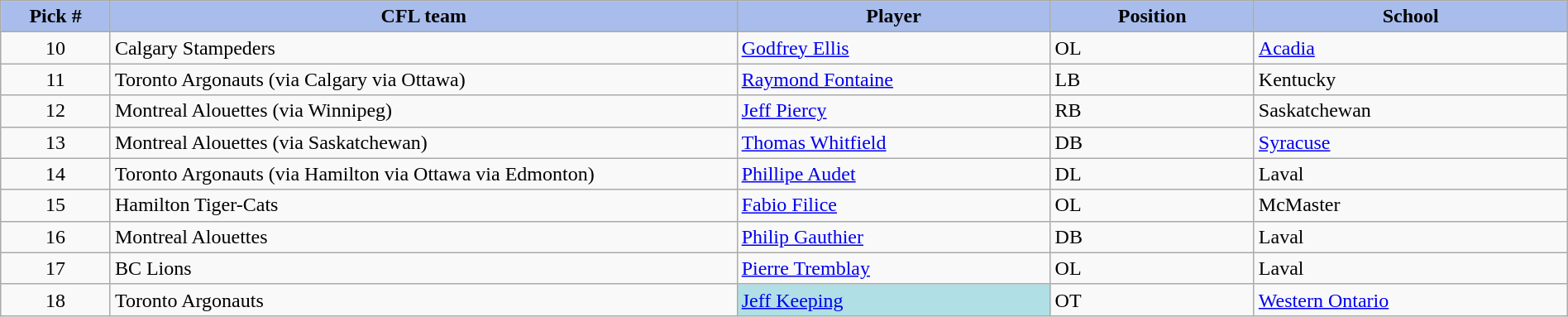<table class="wikitable" style="width: 100%">
<tr>
<th style="background:#A8BDEC;" width=7%>Pick #</th>
<th width=40% style="background:#A8BDEC;">CFL team</th>
<th width=20% style="background:#A8BDEC;">Player</th>
<th width=13% style="background:#A8BDEC;">Position</th>
<th width=20% style="background:#A8BDEC;">School</th>
</tr>
<tr>
<td align=center>10</td>
<td>Calgary Stampeders</td>
<td><a href='#'>Godfrey Ellis</a></td>
<td>OL</td>
<td><a href='#'>Acadia</a></td>
</tr>
<tr>
<td align=center>11</td>
<td>Toronto Argonauts (via Calgary via Ottawa)</td>
<td><a href='#'>Raymond Fontaine</a></td>
<td>LB</td>
<td>Kentucky</td>
</tr>
<tr>
<td align=center>12</td>
<td>Montreal Alouettes (via Winnipeg)</td>
<td><a href='#'>Jeff Piercy</a></td>
<td>RB</td>
<td>Saskatchewan</td>
</tr>
<tr>
<td align=center>13</td>
<td>Montreal Alouettes (via Saskatchewan)</td>
<td><a href='#'>Thomas Whitfield</a></td>
<td>DB</td>
<td><a href='#'>Syracuse</a></td>
</tr>
<tr>
<td align=center>14</td>
<td>Toronto Argonauts (via Hamilton via Ottawa via Edmonton)</td>
<td><a href='#'>Phillipe Audet</a></td>
<td>DL</td>
<td>Laval</td>
</tr>
<tr>
<td align=center>15</td>
<td>Hamilton Tiger-Cats</td>
<td><a href='#'>Fabio Filice</a></td>
<td>OL</td>
<td>McMaster</td>
</tr>
<tr>
<td align=center>16</td>
<td>Montreal Alouettes</td>
<td><a href='#'>Philip Gauthier</a></td>
<td>DB</td>
<td>Laval</td>
</tr>
<tr>
<td align=center>17</td>
<td>BC Lions</td>
<td><a href='#'>Pierre Tremblay</a></td>
<td>OL</td>
<td>Laval</td>
</tr>
<tr>
<td align=center>18</td>
<td>Toronto Argonauts</td>
<td bgcolor="#B0E0E6"><a href='#'>Jeff Keeping</a></td>
<td>OT</td>
<td><a href='#'>Western Ontario</a></td>
</tr>
</table>
